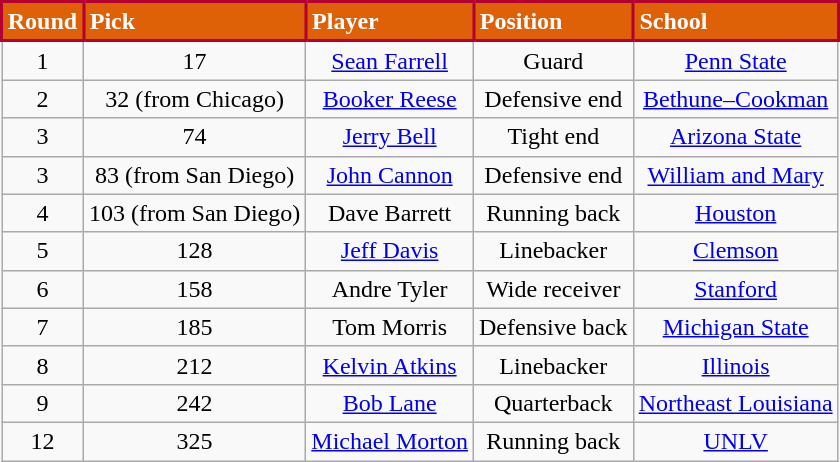<table class="wikitable sortable" text-align:center;">
<tr style="background:#de6108; color:#fff; border:2px solid #b20032;">
<td style="border: 2px solid #b20032;"><strong>Round</strong></td>
<td style="border: 2px solid #b20032;"><strong>Pick</strong></td>
<td style="border: 2px solid #b20032;"><strong>Player</strong></td>
<td style="border: 2px solid #b20032;"><strong>Position</strong></td>
<td style="border: 2px solid #b20032;"><strong>School</strong></td>
</tr>
<tr style="text-align:center;" bgcolor="">
<td>1</td>
<td>17</td>
<td><a href='#'>Sean Farrell</a></td>
<td>Guard</td>
<td><a href='#'>Penn State</a></td>
</tr>
<tr style="text-align:center;" bgcolor="">
<td>2</td>
<td>32 (from Chicago)</td>
<td><a href='#'>Booker Reese</a></td>
<td>Defensive end</td>
<td><a href='#'>Bethune–Cookman</a></td>
</tr>
<tr style="text-align:center;" bgcolor="">
<td>3</td>
<td>74</td>
<td><a href='#'>Jerry Bell</a></td>
<td>Tight end</td>
<td><a href='#'>Arizona State</a></td>
</tr>
<tr style="text-align:center;" bgcolor="">
<td>3</td>
<td>83 (from San Diego)</td>
<td><a href='#'>John Cannon</a></td>
<td>Defensive end</td>
<td><a href='#'>William and Mary</a></td>
</tr>
<tr style="text-align:center;" bgcolor="">
<td>4</td>
<td>103 (from San Diego)</td>
<td>Dave Barrett</td>
<td>Running back</td>
<td><a href='#'>Houston</a></td>
</tr>
<tr style="text-align:center;" bgcolor="">
<td>5</td>
<td>128</td>
<td><a href='#'>Jeff Davis</a></td>
<td>Linebacker</td>
<td><a href='#'>Clemson</a></td>
</tr>
<tr style="text-align:center;" bgcolor="">
<td>6</td>
<td>158</td>
<td>Andre Tyler</td>
<td>Wide receiver</td>
<td><a href='#'>Stanford</a></td>
</tr>
<tr style="text-align:center;" bgcolor="">
<td>7</td>
<td>185</td>
<td>Tom Morris</td>
<td>Defensive back</td>
<td><a href='#'>Michigan State</a></td>
</tr>
<tr style="text-align:center;" bgcolor="">
<td>8</td>
<td>212</td>
<td><a href='#'>Kelvin Atkins</a></td>
<td>Linebacker</td>
<td><a href='#'>Illinois</a></td>
</tr>
<tr style="text-align:center;" bgcolor="">
<td>9</td>
<td>242</td>
<td><a href='#'>Bob Lane</a></td>
<td>Quarterback</td>
<td><a href='#'>Northeast Louisiana</a></td>
</tr>
<tr style="text-align:center;" bgcolor="">
<td>12</td>
<td>325</td>
<td><a href='#'>Michael Morton</a></td>
<td>Running back</td>
<td><a href='#'>UNLV</a></td>
</tr>
</table>
